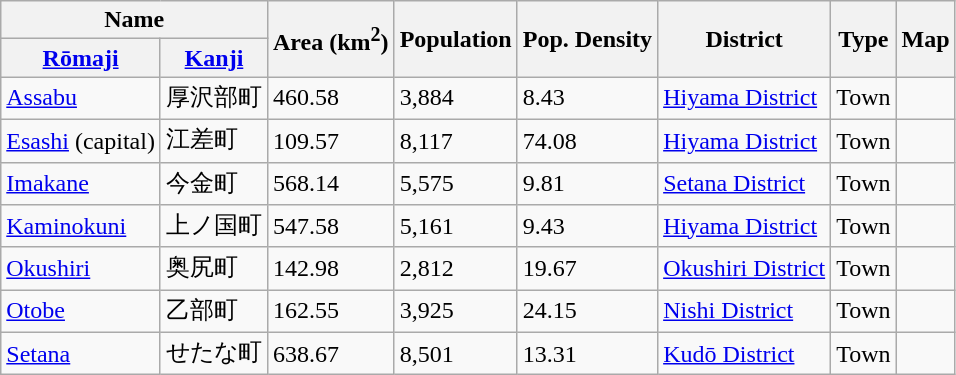<table class="wikitable sortable">
<tr>
<th colspan="2">Name</th>
<th rowspan="2">Area (km<sup>2</sup>)</th>
<th rowspan="2">Population</th>
<th rowspan="2">Pop. Density</th>
<th rowspan="2">District</th>
<th rowspan="2">Type</th>
<th rowspan="2">Map</th>
</tr>
<tr>
<th><a href='#'>Rōmaji</a></th>
<th><a href='#'>Kanji</a></th>
</tr>
<tr>
<td> <a href='#'>Assabu</a></td>
<td>厚沢部町</td>
<td>460.58</td>
<td>3,884</td>
<td>8.43</td>
<td><a href='#'>Hiyama District</a></td>
<td>Town</td>
<td></td>
</tr>
<tr>
<td> <a href='#'>Esashi</a> (capital)</td>
<td>江差町</td>
<td>109.57</td>
<td>8,117</td>
<td>74.08</td>
<td><a href='#'>Hiyama District</a></td>
<td>Town</td>
<td></td>
</tr>
<tr>
<td> <a href='#'>Imakane</a></td>
<td>今金町</td>
<td>568.14</td>
<td>5,575</td>
<td>9.81</td>
<td><a href='#'>Setana District</a></td>
<td>Town</td>
<td></td>
</tr>
<tr>
<td> <a href='#'>Kaminokuni</a></td>
<td>上ノ国町</td>
<td>547.58</td>
<td>5,161</td>
<td>9.43</td>
<td><a href='#'>Hiyama District</a></td>
<td>Town</td>
<td></td>
</tr>
<tr>
<td> <a href='#'>Okushiri</a></td>
<td>奥尻町</td>
<td>142.98</td>
<td>2,812</td>
<td>19.67</td>
<td><a href='#'>Okushiri District</a></td>
<td>Town</td>
<td></td>
</tr>
<tr>
<td> <a href='#'>Otobe</a></td>
<td>乙部町</td>
<td>162.55</td>
<td>3,925</td>
<td>24.15</td>
<td><a href='#'>Nishi District</a></td>
<td>Town</td>
<td></td>
</tr>
<tr>
<td> <a href='#'>Setana</a></td>
<td>せたな町</td>
<td>638.67</td>
<td>8,501</td>
<td>13.31</td>
<td><a href='#'>Kudō District</a></td>
<td>Town</td>
<td></td>
</tr>
</table>
